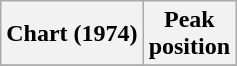<table class="wikitable sortable plainrowheaders" style="text-align:center">
<tr>
<th scope="col">Chart (1974)</th>
<th scope="col">Peak<br>position</th>
</tr>
<tr>
</tr>
</table>
